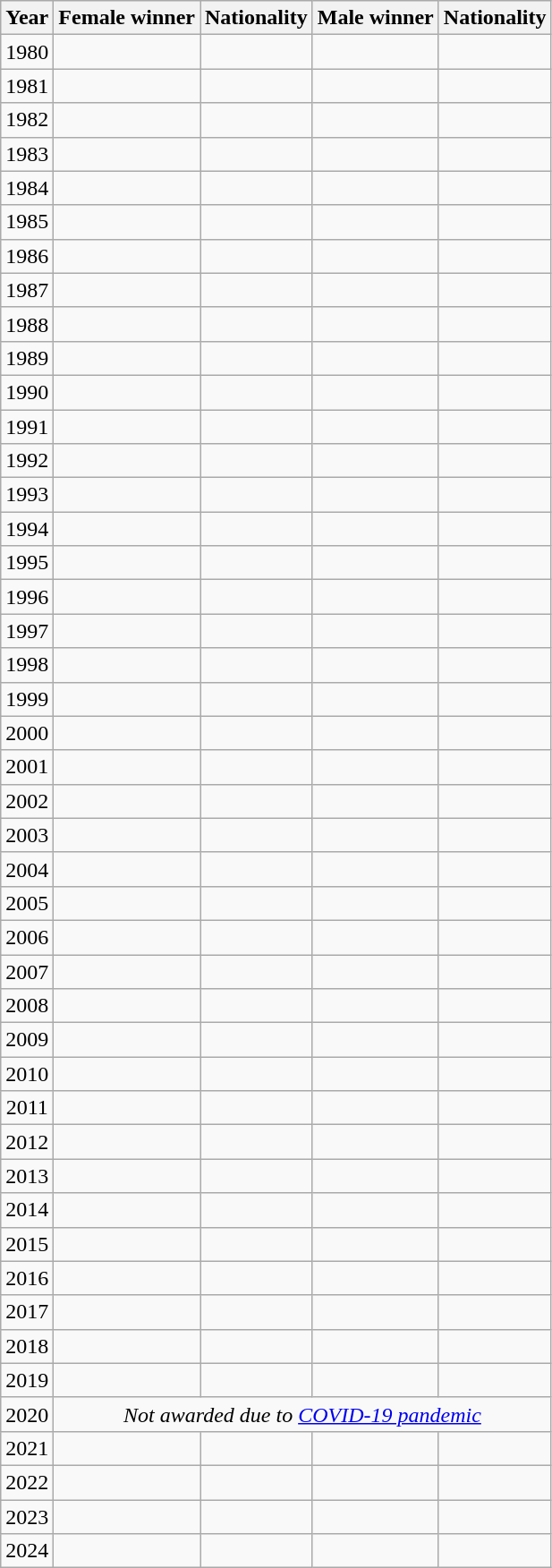<table class="wikitable sortable">
<tr ">
<th scope="col"><strong>Year</strong></th>
<th scope="col"><strong>Female winner</strong></th>
<th scope="col"><strong>Nationality</strong></th>
<th scope="col"><strong>Male winner</strong></th>
<th scope="col"><strong>Nationality</strong></th>
</tr>
<tr>
<td align=center>1980</td>
<td><del></del></td>
<td style="white-space:nowrap;"><del></del></td>
<td></td>
<td style="white-space:nowrap;"></td>
</tr>
<tr>
<td align=center>1981</td>
<td><del></del></td>
<td style="white-space:nowrap;"><del></del></td>
<td></td>
<td style="white-space:nowrap;"></td>
</tr>
<tr>
<td align=center>1982</td>
<td><del></del></td>
<td style="white-space:nowrap;"><del></del></td>
<td></td>
<td style="white-space:nowrap;"></td>
</tr>
<tr>
<td align=center>1983</td>
<td><del></del></td>
<td style="white-space:nowrap;"><del></del></td>
<td></td>
<td style="white-space:nowrap;"></td>
</tr>
<tr>
<td align=center>1984</td>
<td><del></del></td>
<td style="white-space:nowrap;"><del></del></td>
<td></td>
<td style="white-space:nowrap;"></td>
</tr>
<tr>
<td align=center>1985</td>
<td><del></del></td>
<td style="white-space:nowrap;"><del></del></td>
<td></td>
<td style="white-space:nowrap;"></td>
</tr>
<tr>
<td align=center>1986</td>
<td><del></del></td>
<td style="white-space:nowrap;"><del></del></td>
<td></td>
<td style="white-space:nowrap;"></td>
</tr>
<tr>
<td align=center>1987</td>
<td><del></del></td>
<td style="white-space:nowrap;"><del></del></td>
<td></td>
<td style="white-space:nowrap;"></td>
</tr>
<tr>
<td align=center>1988</td>
<td><del></del></td>
<td style="white-space:nowrap;"><del></del></td>
<td></td>
<td style="white-space:nowrap;"></td>
</tr>
<tr>
<td align=center>1989</td>
<td><del></del></td>
<td style="white-space:nowrap;"><del></del></td>
<td></td>
<td style="white-space:nowrap;"></td>
</tr>
<tr>
<td align=center>1990</td>
<td></td>
<td style="white-space:nowrap;"></td>
<td></td>
<td style="white-space:nowrap;"></td>
</tr>
<tr>
<td align=center>1991</td>
<td></td>
<td style="white-space:nowrap;"></td>
<td></td>
<td style="white-space:nowrap;"></td>
</tr>
<tr>
<td align=center>1992</td>
<td></td>
<td style="white-space:nowrap;"></td>
<td></td>
<td style="white-space:nowrap;"></td>
</tr>
<tr>
<td align=center>1993</td>
<td></td>
<td style="white-space:nowrap;"></td>
<td></td>
<td style="white-space:nowrap;"></td>
</tr>
<tr>
<td align=center>1994</td>
<td></td>
<td style="white-space:nowrap;"></td>
<td></td>
<td style="white-space:nowrap;"></td>
</tr>
<tr>
<td align=center>1995</td>
<td></td>
<td style="white-space:nowrap;"></td>
<td></td>
<td style="white-space:nowrap;"></td>
</tr>
<tr>
<td align=center>1996</td>
<td></td>
<td style="white-space:nowrap;"></td>
<td></td>
<td style="white-space:nowrap;"></td>
</tr>
<tr>
<td align=center>1997</td>
<td></td>
<td style="white-space:nowrap;"></td>
<td></td>
<td style="white-space:nowrap;"></td>
</tr>
<tr>
<td align=center>1998</td>
<td></td>
<td style="white-space:nowrap;"></td>
<td></td>
<td style="white-space:nowrap;"></td>
</tr>
<tr>
<td align=center>1999</td>
<td></td>
<td style="white-space:nowrap;"></td>
<td></td>
<td style="white-space:nowrap;"></td>
</tr>
<tr>
<td align=center>2000</td>
<td></td>
<td style="white-space:nowrap;"></td>
<td></td>
<td style="white-space:nowrap;"></td>
</tr>
<tr>
<td align=center>2001</td>
<td></td>
<td style="white-space:nowrap;"></td>
<td></td>
<td style="white-space:nowrap;"></td>
</tr>
<tr>
<td align=center>2002</td>
<td></td>
<td style="white-space:nowrap;"></td>
<td></td>
<td style="white-space:nowrap;"></td>
</tr>
<tr>
<td align=center>2003</td>
<td></td>
<td style="white-space:nowrap;"></td>
<td></td>
<td style="white-space:nowrap;"></td>
</tr>
<tr>
<td align=center>2004</td>
<td></td>
<td style="white-space:nowrap;"></td>
<td></td>
<td style="white-space:nowrap;"></td>
</tr>
<tr>
<td align=center>2005</td>
<td></td>
<td style="white-space:nowrap;"></td>
<td></td>
<td style="white-space:nowrap;"></td>
</tr>
<tr>
<td align=center>2006</td>
<td></td>
<td style="white-space:nowrap;"></td>
<td></td>
<td style="white-space:nowrap;"></td>
</tr>
<tr>
<td align=center>2007</td>
<td></td>
<td style="white-space:nowrap;"></td>
<td></td>
<td style="white-space:nowrap;"></td>
</tr>
<tr>
<td align=center>2008</td>
<td></td>
<td style="white-space:nowrap;"></td>
<td></td>
<td style="white-space:nowrap;"></td>
</tr>
<tr>
<td align=center>2009</td>
<td></td>
<td style="white-space:nowrap;"></td>
<td></td>
<td style="white-space:nowrap;"></td>
</tr>
<tr>
<td align=center>2010</td>
<td></td>
<td style="white-space:nowrap;"></td>
<td></td>
<td style="white-space:nowrap;"></td>
</tr>
<tr>
<td align=center>2011</td>
<td></td>
<td style="white-space:nowrap;"></td>
<td></td>
<td style="white-space:nowrap;"></td>
</tr>
<tr>
<td align=center>2012</td>
<td></td>
<td style="white-space:nowrap;"></td>
<td></td>
<td style="white-space:nowrap;"></td>
</tr>
<tr>
<td align=center>2013</td>
<td></td>
<td style="white-space:nowrap;"></td>
<td></td>
<td style="white-space:nowrap;"></td>
</tr>
<tr>
<td align=center>2014</td>
<td></td>
<td style="white-space:nowrap;"></td>
<td></td>
<td style="white-space:nowrap;"></td>
</tr>
<tr>
<td align=center>2015</td>
<td></td>
<td style="white-space:nowrap;"></td>
<td></td>
<td style="white-space:nowrap;"></td>
</tr>
<tr>
<td align=center>2016</td>
<td></td>
<td style="white-space:nowrap;"></td>
<td></td>
<td style="white-space:nowrap;"></td>
</tr>
<tr>
<td align=center>2017</td>
<td></td>
<td style="white-space:nowrap;"></td>
<td></td>
<td style="white-space:nowrap;"></td>
</tr>
<tr>
<td align=center>2018</td>
<td></td>
<td style="white-space:nowrap;"></td>
<td></td>
<td style="white-space:nowrap;"></td>
</tr>
<tr>
<td align=center>2019</td>
<td></td>
<td style="white-space:nowrap;"></td>
<td></td>
<td style="white-space:nowrap;"></td>
</tr>
<tr>
<td align=center>2020</td>
<td align=center colspan="4"><em>Not awarded due to <a href='#'>COVID-19 pandemic</a></em></td>
</tr>
<tr>
<td align=center>2021</td>
<td></td>
<td style="white-space:nowrap;"></td>
<td></td>
<td style="white-space:nowrap;"></td>
</tr>
<tr>
<td align=center>2022</td>
<td></td>
<td style="white-space:nowrap;"></td>
<td></td>
<td style="white-space:nowrap;"></td>
</tr>
<tr>
<td align=center>2023</td>
<td></td>
<td style="white-space:nowrap;"></td>
<td></td>
<td style="white-space:nowrap;"></td>
</tr>
<tr>
<td align=center>2024</td>
<td></td>
<td style="white-space:nowrap;"></td>
<td></td>
<td style="white-space:nowrap;"></td>
</tr>
</table>
